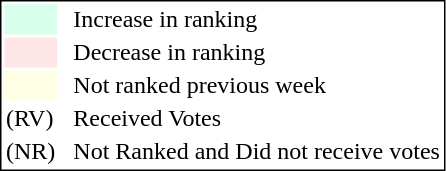<table style="border:1px solid black;">
<tr>
<td style="background:#D8FFEB; width:20px;"></td>
<td> </td>
<td>Increase in ranking</td>
</tr>
<tr>
<td style="background:#FFE6E6; width:20px;"></td>
<td> </td>
<td>Decrease in ranking</td>
</tr>
<tr>
<td style="background:#FFFFE6; width:20px;"></td>
<td> </td>
<td>Not ranked previous week</td>
</tr>
<tr>
<td>(RV)</td>
<td> </td>
<td>Received Votes</td>
</tr>
<tr>
<td>(NR)</td>
<td> </td>
<td>Not Ranked and Did not receive votes</td>
</tr>
</table>
